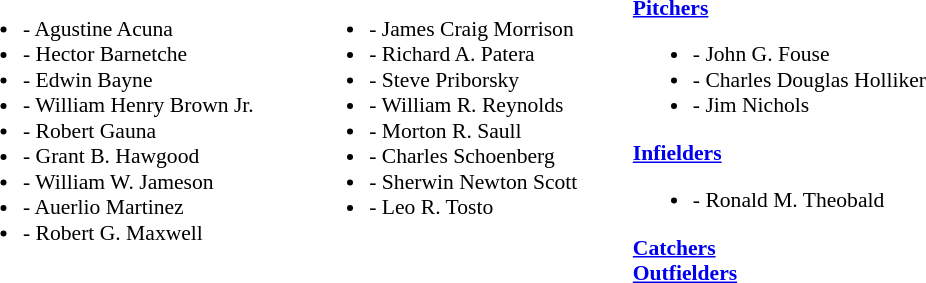<table class="toccolours" style="border-collapse:collapse; font-size:90%;">
<tr>
<td colspan="15" style=></td>
</tr>
<tr>
<td width="33"> </td>
<td valign="top"><br><ul><li>- Agustine Acuna</li><li>- Hector Barnetche</li><li>- Edwin Bayne</li><li>- William Henry Brown Jr.</li><li>- Robert Gauna</li><li>- Grant B. Hawgood</li><li>- William W. Jameson</li><li>- Auerlio Martinez</li><li>- Robert G. Maxwell</li></ul></td>
<td width="33"> </td>
<td valign="top"><br><ul><li>- James Craig Morrison</li><li>- Richard A. Patera</li><li>- Steve Priborsky</li><li>- William R. Reynolds</li><li>- Morton R. Saull</li><li>- Charles Schoenberg</li><li>- Sherwin Newton Scott</li><li>- Leo R. Tosto</li></ul></td>
<td width="33"> </td>
<td valign="top"><br><strong><a href='#'>Pitchers</a></strong><ul><li>- John G. Fouse</li><li>- Charles Douglas Holliker</li><li>- Jim Nichols</li></ul><strong><a href='#'>Infielders</a></strong><ul><li>- Ronald M. Theobald</li></ul><strong><a href='#'>Catchers</a></strong><br><strong><a href='#'>Outfielders</a></strong></td>
</tr>
</table>
